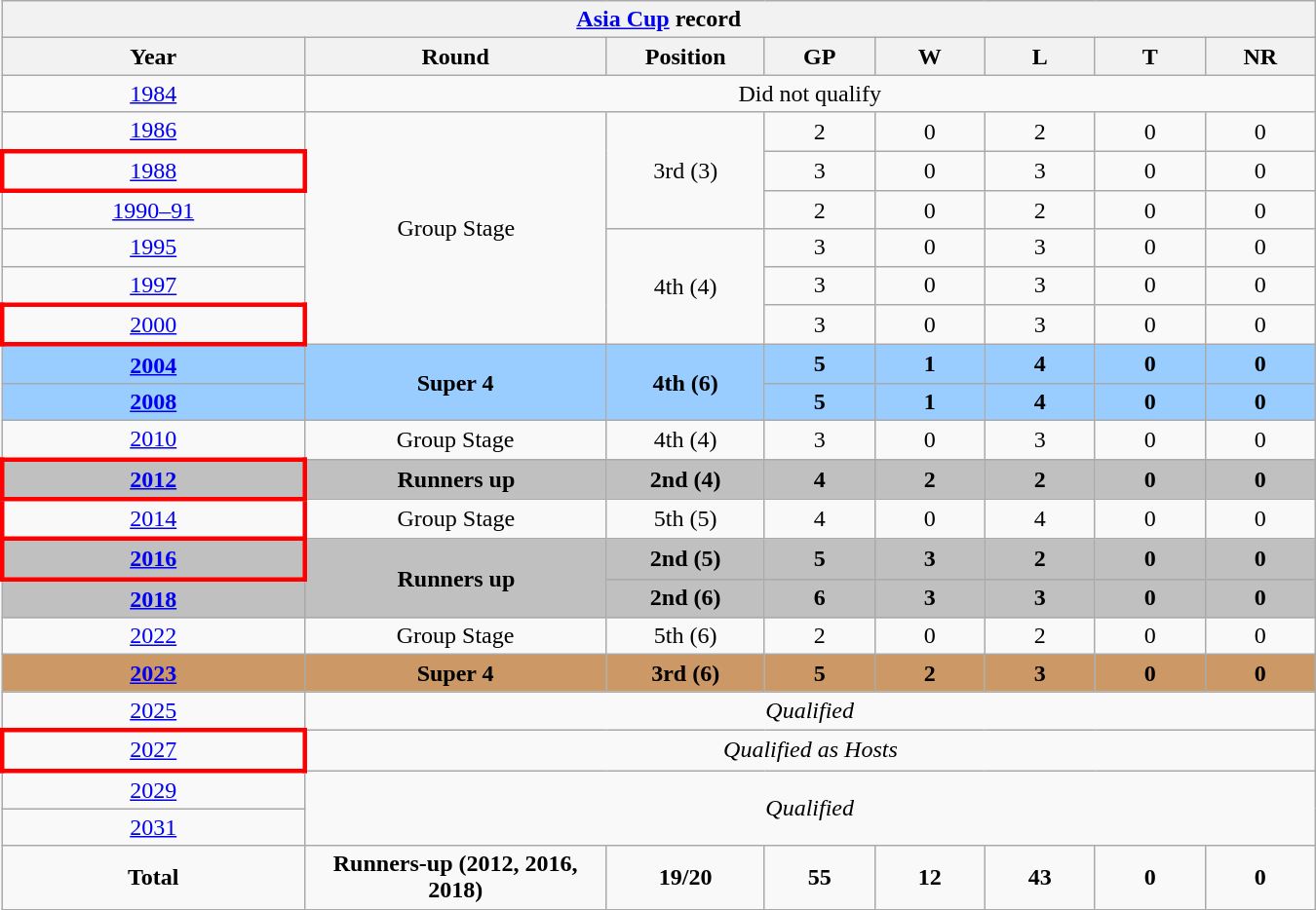<table class="wikitable" style="text-align: center; width:900px">
<tr>
<th colspan="8"><a href='#'>Asia Cup</a> record</th>
</tr>
<tr>
<th width=150>Year</th>
<th width=150>Round</th>
<th width=75>Position</th>
<th width=50>GP</th>
<th width=50>W</th>
<th width=50>L</th>
<th width=50>T</th>
<th width=50>NR</th>
</tr>
<tr>
<td> <a href='#'>1984</a></td>
<td colspan="7">Did not qualify</td>
</tr>
<tr>
<td> <a href='#'>1986</a></td>
<td rowspan="6">Group Stage</td>
<td rowspan="3">3rd (3)</td>
<td>2</td>
<td>0</td>
<td>2</td>
<td>0</td>
<td>0</td>
</tr>
<tr>
<td style="border: 3px solid red"> <a href='#'>1988</a></td>
<td>3</td>
<td>0</td>
<td>3</td>
<td>0</td>
<td>0</td>
</tr>
<tr>
<td> <a href='#'>1990–91</a></td>
<td>2</td>
<td>0</td>
<td>2</td>
<td>0</td>
<td>0</td>
</tr>
<tr>
<td> <a href='#'>1995</a></td>
<td rowspan="3">4th (4)</td>
<td>3</td>
<td>0</td>
<td>3</td>
<td>0</td>
<td>0</td>
</tr>
<tr>
<td> <a href='#'>1997</a></td>
<td>3</td>
<td>0</td>
<td>3</td>
<td>0</td>
<td>0</td>
</tr>
<tr>
<td style="border: 3px solid red"> <a href='#'>2000</a></td>
<td>3</td>
<td>0</td>
<td>3</td>
<td>0</td>
<td>0</td>
</tr>
<tr style="background:#9acdff;">
<td><strong> <a href='#'>2004</a></strong></td>
<td rowspan="2"><strong>Super 4</strong></td>
<td rowspan="2"><strong>4th (6)</strong></td>
<td><strong>5</strong></td>
<td><strong>1</strong></td>
<td><strong>4</strong></td>
<td><strong>0</strong></td>
<td><strong>0</strong></td>
</tr>
<tr style="background:#9acdff;">
<td><strong> <a href='#'>2008</a></strong></td>
<td><strong>5</strong></td>
<td><strong>1</strong></td>
<td><strong>4</strong></td>
<td><strong>0</strong></td>
<td><strong>0</strong></td>
</tr>
<tr>
<td> <a href='#'>2010</a></td>
<td>Group Stage</td>
<td>4th (4)</td>
<td>3</td>
<td>0</td>
<td>3</td>
<td>0</td>
<td>0</td>
</tr>
<tr style="background:silver;">
<td style="border: 3px solid red"><strong> <a href='#'>2012</a></strong></td>
<td><strong>Runners up</strong></td>
<td><strong>2nd (4)</strong></td>
<td><strong>4</strong></td>
<td><strong>2</strong></td>
<td><strong>2</strong></td>
<td><strong>0</strong></td>
<td><strong>0</strong></td>
</tr>
<tr>
<td style="border: 3px solid red"> <a href='#'>2014</a></td>
<td>Group Stage</td>
<td>5th (5)</td>
<td>4</td>
<td>0</td>
<td>4</td>
<td>0</td>
<td>0</td>
</tr>
<tr style="background:silver;">
<td style="border: 3px solid red"><strong> <a href='#'>2016</a></strong></td>
<td rowspan="2"><strong>Runners up</strong></td>
<td><strong>2nd (5)</strong></td>
<td><strong>5</strong></td>
<td><strong>3</strong></td>
<td><strong>2</strong></td>
<td><strong>0</strong></td>
<td><strong>0</strong></td>
</tr>
<tr style="background:silver;">
<td><strong> <a href='#'>2018</a></strong></td>
<td><strong>2nd (6)</strong></td>
<td><strong>6</strong></td>
<td><strong>3</strong></td>
<td><strong>3</strong></td>
<td><strong>0</strong></td>
<td><strong>0</strong></td>
</tr>
<tr>
<td> <a href='#'>2022</a></td>
<td>Group Stage</td>
<td>5th (6)</td>
<td>2</td>
<td>0</td>
<td>2</td>
<td>0</td>
<td>0</td>
</tr>
<tr bgcolor="#cc9966">
<td><strong> <a href='#'>2023</a></strong></td>
<td><strong>Super 4</strong></td>
<td><strong>3rd (6)</strong></td>
<td><strong>5</strong></td>
<td><strong>2</strong></td>
<td><strong>3</strong></td>
<td><strong>0</strong></td>
<td><strong>0</strong></td>
</tr>
<tr>
<td> <a href='#'>2025</a></td>
<td colspan="7"><em>Qualified</em></td>
</tr>
<tr>
<td style="border: 3px solid red"> <a href='#'>2027</a></td>
<td colspan="7"><em>Qualified as Hosts</em></td>
</tr>
<tr>
<td> <a href='#'>2029</a></td>
<td colspan="7" rowspan="2"><em>Qualified</em></td>
</tr>
<tr>
<td> <a href='#'>2031</a></td>
</tr>
<tr>
<td><strong>Total</strong></td>
<td><strong>Runners-up (2012, 2016, 2018)</strong></td>
<td><strong>19/20</strong></td>
<td><strong>55</strong></td>
<td><strong>12</strong></td>
<td><strong>43</strong></td>
<td><strong>0</strong></td>
<td><strong>0</strong></td>
</tr>
</table>
